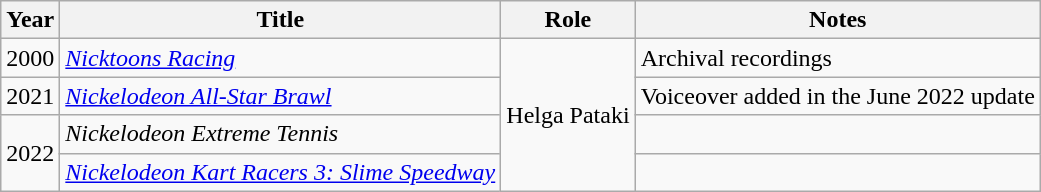<table class="wikitable sortable">
<tr>
<th>Year</th>
<th>Title</th>
<th>Role</th>
<th class="unsortable">Notes</th>
</tr>
<tr>
<td>2000</td>
<td><em><a href='#'>Nicktoons Racing</a></em></td>
<td rowspan="4">Helga Pataki</td>
<td>Archival recordings</td>
</tr>
<tr>
<td>2021</td>
<td><em><a href='#'>Nickelodeon All-Star Brawl</a></em></td>
<td>Voiceover added in the June 2022 update</td>
</tr>
<tr>
<td rowspan="2">2022</td>
<td><em>Nickelodeon Extreme Tennis</em></td>
<td></td>
</tr>
<tr>
<td><em><a href='#'>Nickelodeon Kart Racers 3: Slime Speedway</a></em></td>
<td></td>
</tr>
</table>
